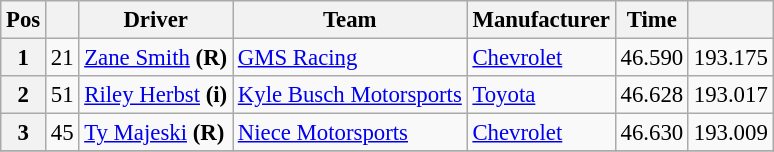<table class="wikitable" style="font-size:95%">
<tr>
<th>Pos</th>
<th></th>
<th>Driver</th>
<th>Team</th>
<th>Manufacturer</th>
<th>Time</th>
<th></th>
</tr>
<tr>
<th>1</th>
<td>21</td>
<td><a href='#'>Zane Smith</a> <strong>(R)</strong></td>
<td><a href='#'>GMS Racing</a></td>
<td><a href='#'>Chevrolet</a></td>
<td>46.590</td>
<td>193.175</td>
</tr>
<tr>
<th>2</th>
<td>51</td>
<td><a href='#'>Riley Herbst</a> <strong>(i)</strong></td>
<td><a href='#'>Kyle Busch Motorsports</a></td>
<td><a href='#'>Toyota</a></td>
<td>46.628</td>
<td>193.017</td>
</tr>
<tr>
<th>3</th>
<td>45</td>
<td><a href='#'>Ty Majeski</a> <strong>(R)</strong></td>
<td><a href='#'>Niece Motorsports</a></td>
<td><a href='#'>Chevrolet</a></td>
<td>46.630</td>
<td>193.009</td>
</tr>
<tr>
</tr>
</table>
